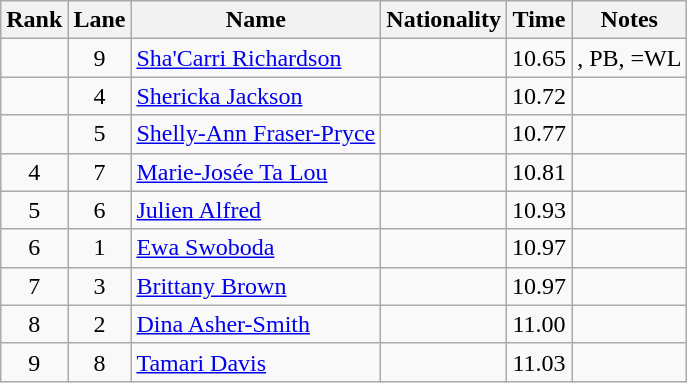<table class="wikitable sortable" style="text-align:center">
<tr>
<th>Rank</th>
<th>Lane</th>
<th>Name</th>
<th>Nationality</th>
<th>Time</th>
<th>Notes</th>
</tr>
<tr>
<td></td>
<td>9</td>
<td align="left"><a href='#'>Sha'Carri Richardson</a></td>
<td align="left"></td>
<td>10.65</td>
<td>, PB, =WL</td>
</tr>
<tr>
<td></td>
<td>4</td>
<td align="left"><a href='#'>Shericka Jackson</a></td>
<td align="left"></td>
<td>10.72</td>
<td></td>
</tr>
<tr>
<td></td>
<td>5</td>
<td align="left"><a href='#'>Shelly-Ann Fraser-Pryce</a></td>
<td align="left"></td>
<td>10.77</td>
<td></td>
</tr>
<tr>
<td>4</td>
<td>7</td>
<td align="left"><a href='#'>Marie-Josée Ta Lou</a></td>
<td align="left"></td>
<td>10.81</td>
<td></td>
</tr>
<tr>
<td>5</td>
<td>6</td>
<td align="left"><a href='#'>Julien Alfred</a></td>
<td align="left"></td>
<td>10.93</td>
<td></td>
</tr>
<tr>
<td>6</td>
<td>1</td>
<td align="left"><a href='#'>Ewa Swoboda</a></td>
<td align="left"></td>
<td>10.97</td>
<td></td>
</tr>
<tr>
<td>7</td>
<td>3</td>
<td align="left"><a href='#'>Brittany Brown</a></td>
<td align="left"></td>
<td>10.97</td>
<td></td>
</tr>
<tr>
<td>8</td>
<td>2</td>
<td align="left"><a href='#'>Dina Asher-Smith</a></td>
<td align="left"></td>
<td>11.00</td>
<td></td>
</tr>
<tr>
<td>9</td>
<td>8</td>
<td align="left"><a href='#'>Tamari Davis</a></td>
<td align="left"></td>
<td>11.03</td>
<td></td>
</tr>
</table>
